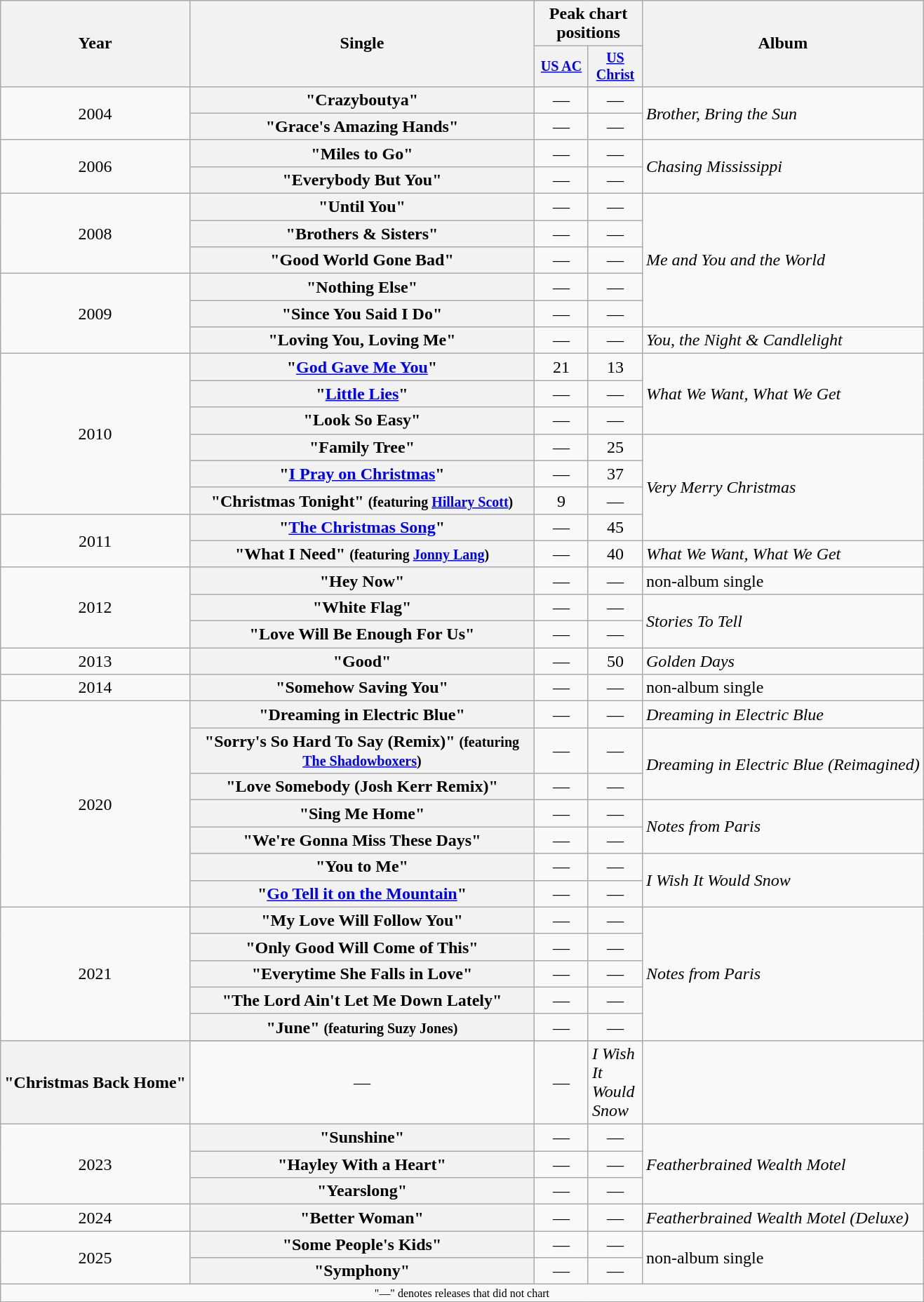<table class="wikitable plainrowheaders" style="text-align:center;">
<tr>
<th rowspan="2">Year</th>
<th rowspan="2" style="width:20em;">Single</th>
<th colspan="2">Peak chart<br>positions</th>
<th rowspan="2">Album</th>
</tr>
<tr style="font-size:smaller;">
<th style="width:45px;"><a href='#'>US AC</a><br></th>
<th style="width:45px;"><a href='#'>US Christ</a><br></th>
</tr>
<tr>
<td rowspan="2">2004</td>
<th scope="row">"Crazyboutya"</th>
<td>—</td>
<td>—</td>
<td style="text-align:left;" rowspan="2"><em>Brother, Bring the Sun</em></td>
</tr>
<tr>
<th scope="row">"Grace's Amazing Hands"</th>
<td>—</td>
<td>—</td>
</tr>
<tr>
<td rowspan="2">2006</td>
<th scope="row">"Miles to Go"</th>
<td>—</td>
<td>—</td>
<td style="text-align:left;" rowspan="2"><em>Chasing Mississippi</em></td>
</tr>
<tr>
<th scope="row">"Everybody But You"</th>
<td>—</td>
<td>—</td>
</tr>
<tr>
<td rowspan="3">2008</td>
<th scope="row">"Until You"</th>
<td>—</td>
<td>—</td>
<td style="text-align:left;" rowspan="5"><em>Me and You and the World</em></td>
</tr>
<tr>
<th scope="row">"Brothers & Sisters"</th>
<td>—</td>
<td>—</td>
</tr>
<tr>
<th scope="row">"Good World Gone Bad"</th>
<td>—</td>
<td>—</td>
</tr>
<tr>
<td rowspan="3">2009</td>
<th scope="row">"Nothing Else"</th>
<td>—</td>
<td>—</td>
</tr>
<tr>
<th scope="row">"Since You Said I Do"</th>
<td>—</td>
<td>—</td>
</tr>
<tr>
<th scope="row">"Loving You, Loving Me"</th>
<td>—</td>
<td>—</td>
<td style="text-align:left;"><em>You, the Night & Candlelight</em></td>
</tr>
<tr>
<td rowspan="6">2010</td>
<th scope="row">"<a href='#'>God Gave Me You</a>"</th>
<td>21</td>
<td>13</td>
<td style="text-align:left;" rowspan="3"><em>What We Want, What We Get</em></td>
</tr>
<tr>
<th scope="row">"<a href='#'>Little Lies</a>"</th>
<td>—</td>
<td>—</td>
</tr>
<tr>
<th scope="row">"Look So Easy"</th>
<td>—</td>
<td>—</td>
</tr>
<tr>
<th scope="row">"Family Tree"</th>
<td>—</td>
<td>25</td>
<td style="text-align:left;" rowspan="4"><em>Very Merry Christmas</em></td>
</tr>
<tr>
<th scope="row">"<a href='#'>I Pray on Christmas</a>"</th>
<td>—</td>
<td>37</td>
</tr>
<tr>
<th scope="row">"Christmas Tonight" <small>(featuring <a href='#'>Hillary Scott</a>)</small></th>
<td>9</td>
<td>—</td>
</tr>
<tr>
<td rowspan="2">2011</td>
<th scope="row">"<a href='#'>The Christmas Song</a>"</th>
<td>—</td>
<td>45</td>
</tr>
<tr>
<th scope="row">"What I Need" <small>(featuring <a href='#'>Jonny Lang</a>)</small></th>
<td>—</td>
<td>40</td>
<td style="text-align:left;"><em>What We Want, What We Get</em></td>
</tr>
<tr>
<td rowspan="3">2012</td>
<th scope="row">"Hey Now"</th>
<td>—</td>
<td>—</td>
<td style="text-align:left;">non-album single</td>
</tr>
<tr>
<th scope="row">"White Flag"</th>
<td>—</td>
<td>—</td>
<td style="text-align:left;" rowspan="2"><em>Stories To Tell</em></td>
</tr>
<tr>
<th scope="row">"Love Will Be Enough For Us"</th>
<td>—</td>
<td>—</td>
</tr>
<tr>
<td>2013</td>
<th scope="row">"Good"</th>
<td>—</td>
<td>50</td>
<td style="text-align:left;"><em>Golden Days</em></td>
</tr>
<tr>
<td>2014</td>
<th scope="row">"Somehow Saving You"</th>
<td>—</td>
<td>—</td>
<td style="text-align:left;">non-album single</td>
</tr>
<tr>
<td rowspan="7">2020</td>
<th scope="row">"Dreaming in Electric Blue"</th>
<td>—</td>
<td>—</td>
<td style="text-align:left;"><em>Dreaming in Electric Blue</em></td>
</tr>
<tr>
<th scope="row">"Sorry's So Hard To Say (Remix)" <small>(featuring <a href='#'>The Shadowboxers</a>)</small></th>
<td>—</td>
<td>—</td>
<td style="text-align:left;" rowspan="2"><em>Dreaming in Electric Blue (Reimagined)</em></td>
</tr>
<tr>
<th scope="row">"Love Somebody (Josh Kerr Remix)"</th>
<td>—</td>
<td>—</td>
</tr>
<tr>
<th scope="row">"Sing Me Home"</th>
<td>—</td>
<td>—</td>
<td style="text-align:left;" rowspan="2"><em>Notes from Paris</em></td>
</tr>
<tr>
<th scope="row">"We're Gonna Miss These Days"</th>
<td>—</td>
<td>—</td>
</tr>
<tr>
<th scope="row">"You to Me"</th>
<td>—</td>
<td>—</td>
<td style="text-align:left;" rowspan="2"><em>I Wish It Would Snow</em></td>
</tr>
<tr>
<th scope="row">"<a href='#'>Go Tell it on the Mountain</a>"</th>
<td>—</td>
<td>—</td>
</tr>
<tr>
<td rowspan="6">2021</td>
<th scope="row">"My Love Will Follow You"</th>
<td>—</td>
<td>—</td>
<td style="text-align:left;" rowspan="5"><em>Notes from Paris</em></td>
</tr>
<tr>
<th scope="row">"Only Good Will Come of This"</th>
<td>—</td>
<td>—</td>
</tr>
<tr>
<th scope="row">"Everytime She Falls in Love"</th>
<td>—</td>
<td>—</td>
</tr>
<tr>
<th scope="row">"The Lord Ain't Let Me Down Lately"</th>
<td>—</td>
<td>—</td>
</tr>
<tr>
<th scope="row">"June" <small>(featuring Suzy Jones)</small></th>
<td>—</td>
<td>—</td>
</tr>
<tr>
</tr>
<tr>
<th scope="row">"Christmas Back Home"</th>
<td>—</td>
<td>—</td>
<td style="text-align:left;"><em>I Wish It Would Snow</em></td>
</tr>
<tr>
<td rowspan="3">2023</td>
<th scope="row">"Sunshine"</th>
<td>—</td>
<td>—</td>
<td style="text-align:left;" rowspan="3"><em>Featherbrained Wealth Motel</em></td>
</tr>
<tr>
<th scope="row">"Hayley With a Heart"</th>
<td>—</td>
<td>—</td>
</tr>
<tr>
<th scope="row">"Yearslong"</th>
<td>—</td>
<td>—</td>
</tr>
<tr>
<td>2024</td>
<th scope="row">"Better Woman"</th>
<td>—</td>
<td>—</td>
<td style="text-align:left;"><em>Featherbrained Wealth Motel (Deluxe)</em></td>
</tr>
<tr>
<td rowspan="2">2025</td>
<th scope="row">"Some People's Kids"</th>
<td>—</td>
<td>—</td>
<td style="text-align:left;" rowspan="2">non-album single</td>
</tr>
<tr>
<th scope="row">"Symphony"</th>
<td>—</td>
<td>—</td>
</tr>
<tr>
<td colspan="10" style="font-size:8pt">"—" denotes releases that did not chart</td>
</tr>
</table>
